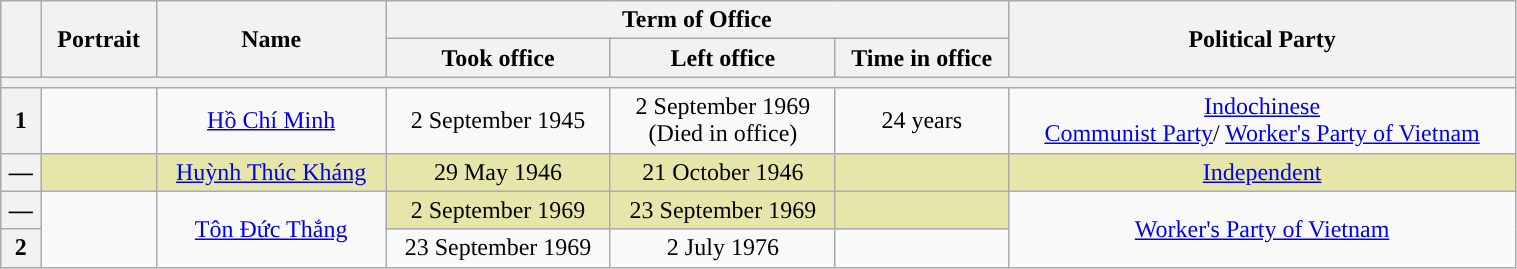<table class="wikitable" style="text-align:center; border:1px #aaf solid; width:80%;">
<tr>
<th rowspan="2"></th>
<th rowspan="2" style="width:70px;">Portrait</th>
<th rowspan="2">Name<br></th>
<th colspan="3">Term of Office</th>
<th rowspan="2">Political Party</th>
</tr>
<tr>
<th>Took office</th>
<th>Left office</th>
<th>Time in office</th>
</tr>
<tr>
<th colspan="7"></th>
</tr>
<tr>
<th style="background:">1</th>
<td></td>
<td><a href='#'>Hồ Chí Minh</a><br></td>
<td>2 September 1945</td>
<td>2 September 1969<br>(Died in office)</td>
<td>24 years</td>
<td><a href='#'>Indochinese</a><br><a href='#'>Communist Party</a>/
<a href='#'>Worker's Party of Vietnam</a></td>
</tr>
<tr style="background:#e6e6aa;">
<th style="background:">—</th>
<td></td>
<td><a href='#'>Huỳnh Thúc Kháng</a><br></td>
<td>29 May 1946</td>
<td>21 October 1946</td>
<td></td>
<td><a href='#'>Independent</a></td>
</tr>
<tr>
<th style="background:">—</th>
<td rowspan="2"></td>
<td rowspan="2"><a href='#'>Tôn Đức Thắng</a><br></td>
<td style="background:#e6e6aa;">2 September 1969</td>
<td style="background:#e6e6aa;">23 September 1969</td>
<td style="background:#e6e6aa;"></td>
<td rowspan="2"><a href='#'>Worker's Party of Vietnam</a></td>
</tr>
<tr>
<th style="background:">2</th>
<td>23 September 1969</td>
<td>2 July 1976</td>
<td></td>
</tr>
</table>
